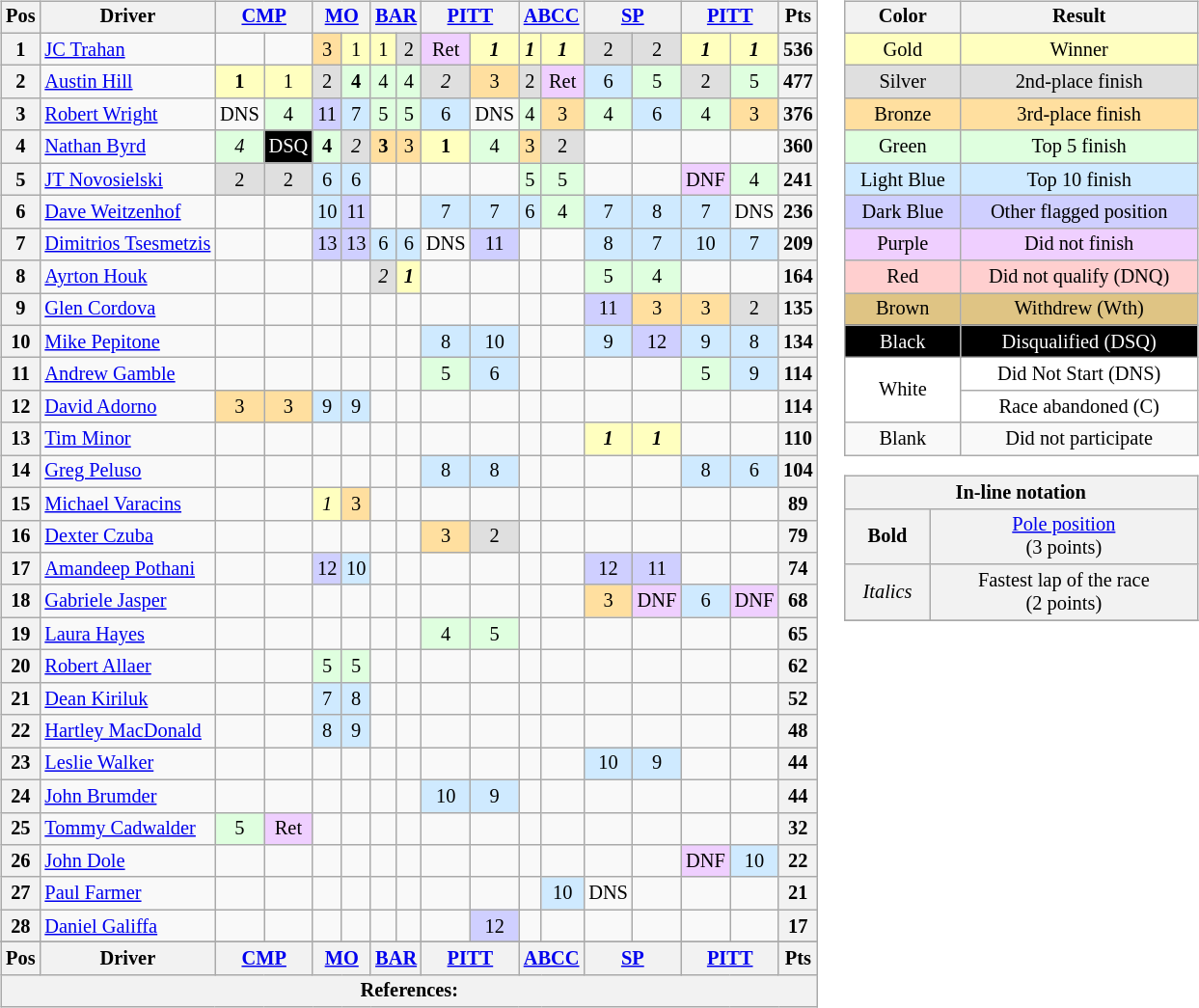<table>
<tr>
<td valign="top"><br><table class="wikitable" style="font-size:85%;text-align:center">
<tr valign=top>
<th>Pos</th>
<th>Driver</th>
<th colspan="2"><a href='#'>CMP</a></th>
<th colspan="2"><a href='#'>MO</a></th>
<th colspan="2"><a href='#'>BAR</a></th>
<th colspan="2"><a href='#'>PITT</a></th>
<th colspan="2"><a href='#'>ABCC</a></th>
<th colspan="2"><a href='#'>SP</a></th>
<th colspan="2"><a href='#'>PITT</a></th>
<th>Pts</th>
</tr>
<tr>
<th>1</th>
<td align="left"> <a href='#'>JC Trahan</a></td>
<td></td>
<td></td>
<td style="background:#FFDF9F">3</td>
<td style="background:#FFFFBF">1</td>
<td style="background:#FFFFBF">1</td>
<td style="background:#DFDFDF">2</td>
<td style="background:#EFCFFF">Ret</td>
<td style="background:#FFFFBF"><strong><em>1</em></strong></td>
<td style="background:#FFFFBF"><strong><em>1</em></strong></td>
<td style="background:#FFFFBF"><strong><em>1</em></strong></td>
<td style="background:#DFDFDF">2</td>
<td style="background:#DFDFDF">2</td>
<td style="background:#FFFFBF"><strong><em>1</em></strong></td>
<td style="background:#FFFFBF"><strong><em>1</em></strong></td>
<th>536</th>
</tr>
<tr>
<th>2</th>
<td align="left"> <a href='#'>Austin Hill</a></td>
<td style="background:#FFFFBF"><strong>1</strong></td>
<td style="background:#FFFFBF">1</td>
<td style="background:#DFDFDF">2</td>
<td style="background:#DFFFDF"><strong>4</strong></td>
<td style="background:#DFFFDF">4</td>
<td style="background:#DFFFDF">4</td>
<td style="background:#DFDFDF"><em>2</em></td>
<td style="background:#FFDF9F">3</td>
<td style="background:#DFDFDF">2</td>
<td style="background:#EFCFFF">Ret</td>
<td style="background:#CFEAFF">6</td>
<td style="background:#DFFFDF">5</td>
<td style="background:#DFDFDF">2</td>
<td style="background:#DFFFDF">5</td>
<th>477</th>
</tr>
<tr>
<th>3</th>
<td align="left"> <a href='#'>Robert Wright</a></td>
<td>DNS</td>
<td style="background:#DFFFDF">4</td>
<td style="background:#CFCFFF">11</td>
<td style="background:#CFEAFF">7</td>
<td style="background:#DFFFDF">5</td>
<td style="background:#DFFFDF">5</td>
<td style="background:#CFEAFF">6</td>
<td>DNS</td>
<td style="background:#DFFFDF">4</td>
<td style="background:#FFDF9F">3</td>
<td style="background:#DFFFDF">4</td>
<td style="background:#CFEAFF">6</td>
<td style="background:#DFFFDF">4</td>
<td style="background:#FFDF9F">3</td>
<th>376</th>
</tr>
<tr>
<th>4</th>
<td align="left"> <a href='#'>Nathan Byrd</a></td>
<td style="background:#DFFFDF"><em>4</em></td>
<td style="background:#000000; color:white;">DSQ</td>
<td style="background:#DFFFDF"><strong>4</strong></td>
<td style="background:#DFDFDF"><em>2</em></td>
<td style="background:#FFDF9F"><strong>3</strong></td>
<td style="background:#FFDF9F">3</td>
<td style="background:#FFFFBF"><strong>1</strong></td>
<td style="background:#DFFFDF">4</td>
<td style="background:#FFDF9F">3</td>
<td style="background:#DFDFDF">2</td>
<td></td>
<td></td>
<td></td>
<td></td>
<th>360</th>
</tr>
<tr>
<th>5</th>
<td align="left"> <a href='#'>JT Novosielski</a></td>
<td style="background:#DFDFDF">2</td>
<td style="background:#DFDFDF">2</td>
<td style="background:#CFEAFF">6</td>
<td style="background:#CFEAFF">6</td>
<td></td>
<td></td>
<td></td>
<td></td>
<td style="background:#DFFFDF">5</td>
<td style="background:#DFFFDF">5</td>
<td></td>
<td></td>
<td style="background:#EFCFFF">DNF</td>
<td style="background:#DFFFDF">4</td>
<th>241</th>
</tr>
<tr>
<th>6</th>
<td align="left"> <a href='#'>Dave Weitzenhof</a></td>
<td></td>
<td></td>
<td style="background:#CFEAFF">10</td>
<td style="background:#CFCFFF">11</td>
<td></td>
<td></td>
<td style="background:#CFEAFF">7</td>
<td style="background:#CFEAFF">7</td>
<td style="background:#CFEAFF">6</td>
<td style="background:#DFFFDF">4</td>
<td style="background:#CFEAFF">7</td>
<td style="background:#CFEAFF">8</td>
<td style="background:#CFEAFF">7</td>
<td>DNS</td>
<th>236</th>
</tr>
<tr>
<th>7</th>
<td align="left"> <a href='#'>Dimitrios Tsesmetzis</a></td>
<td></td>
<td></td>
<td style="background:#CFCFFF">13</td>
<td style="background:#CFCFFF">13</td>
<td style="background:#CFEAFF">6</td>
<td style="background:#CFEAFF">6</td>
<td>DNS</td>
<td style="background:#CFCFFF">11</td>
<td></td>
<td></td>
<td style="background:#CFEAFF">8</td>
<td style="background:#CFEAFF">7</td>
<td style="background:#CFEAFF">10</td>
<td style="background:#CFEAFF">7</td>
<th>209</th>
</tr>
<tr>
<th>8</th>
<td align="left"> <a href='#'>Ayrton Houk</a></td>
<td></td>
<td></td>
<td></td>
<td></td>
<td style="background:#DFDFDF"><em>2</em></td>
<td style="background:#FFFFBF"><strong><em>1</em></strong></td>
<td></td>
<td></td>
<td></td>
<td></td>
<td style="background:#DFFFDF">5</td>
<td style="background:#DFFFDF">4</td>
<td></td>
<td></td>
<th>164</th>
</tr>
<tr>
<th>9</th>
<td align="left"> <a href='#'>Glen Cordova</a></td>
<td></td>
<td></td>
<td></td>
<td></td>
<td></td>
<td></td>
<td></td>
<td></td>
<td></td>
<td></td>
<td style="background:#CFCFFF">11</td>
<td style="background:#FFDF9F">3</td>
<td style="background:#FFDF9F">3</td>
<td style="background:#DFDFDF">2</td>
<th>135</th>
</tr>
<tr>
<th>10</th>
<td align="left"> <a href='#'>Mike Pepitone</a></td>
<td></td>
<td></td>
<td></td>
<td></td>
<td></td>
<td></td>
<td style="background:#CFEAFF">8</td>
<td style="background:#CFEAFF">10</td>
<td></td>
<td></td>
<td style="background:#CFEAFF">9</td>
<td style="background:#CFCFFF">12</td>
<td style="background:#CFEAFF">9</td>
<td style="background:#CFEAFF">8</td>
<th>134</th>
</tr>
<tr>
<th>11</th>
<td align="left"> <a href='#'>Andrew Gamble</a></td>
<td></td>
<td></td>
<td></td>
<td></td>
<td></td>
<td></td>
<td style="background:#DFFFDF">5</td>
<td style="background:#CFEAFF">6</td>
<td></td>
<td></td>
<td></td>
<td></td>
<td style="background:#DFFFDF">5</td>
<td style="background:#CFEAFF">9</td>
<th>114</th>
</tr>
<tr>
<th>12</th>
<td align="left"> <a href='#'>David Adorno</a></td>
<td style="background:#FFDF9F">3</td>
<td style="background:#FFDF9F">3</td>
<td style="background:#CFEAFF">9</td>
<td style="background:#CFEAFF">9</td>
<td></td>
<td></td>
<td></td>
<td></td>
<td></td>
<td></td>
<td></td>
<td></td>
<td></td>
<td></td>
<th>114</th>
</tr>
<tr>
<th>13</th>
<td align="left"> <a href='#'>Tim Minor</a></td>
<td></td>
<td></td>
<td></td>
<td></td>
<td></td>
<td></td>
<td></td>
<td></td>
<td></td>
<td></td>
<td style="background:#FFFFBF"><strong><em>1</em></strong></td>
<td style="background:#FFFFBF"><strong><em>1</em></strong></td>
<td></td>
<td></td>
<th>110</th>
</tr>
<tr>
<th>14</th>
<td align="left"> <a href='#'>Greg Peluso</a></td>
<td></td>
<td></td>
<td></td>
<td></td>
<td></td>
<td></td>
<td style="background:#CFEAFF">8</td>
<td style="background:#CFEAFF">8</td>
<td></td>
<td></td>
<td></td>
<td></td>
<td style="background:#CFEAFF">8</td>
<td style="background:#CFEAFF">6</td>
<th>104</th>
</tr>
<tr>
<th>15</th>
<td align="left"> <a href='#'>Michael Varacins</a></td>
<td></td>
<td></td>
<td style="background:#FFFFBF"><em>1</em></td>
<td style="background:#FFDF9F">3</td>
<td></td>
<td></td>
<td></td>
<td></td>
<td></td>
<td></td>
<td></td>
<td></td>
<td></td>
<td></td>
<th>89</th>
</tr>
<tr>
<th>16</th>
<td align="left"> <a href='#'>Dexter Czuba</a></td>
<td></td>
<td></td>
<td></td>
<td></td>
<td></td>
<td></td>
<td style="background:#FFDF9F">3</td>
<td style="background:#DFDFDF">2</td>
<td></td>
<td></td>
<td></td>
<td></td>
<td></td>
<td></td>
<th>79</th>
</tr>
<tr>
<th>17</th>
<td align="left"> <a href='#'>Amandeep Pothani</a></td>
<td></td>
<td></td>
<td style="background:#CFCFFF">12</td>
<td style="background:#CFEAFF">10</td>
<td></td>
<td></td>
<td></td>
<td></td>
<td></td>
<td></td>
<td style="background:#CFCFFF">12</td>
<td style="background:#CFCFFF">11</td>
<td></td>
<td></td>
<th>74</th>
</tr>
<tr>
<th>18</th>
<td align="left"> <a href='#'>Gabriele Jasper</a></td>
<td></td>
<td></td>
<td></td>
<td></td>
<td></td>
<td></td>
<td></td>
<td></td>
<td></td>
<td></td>
<td style="background:#FFDF9F">3</td>
<td style="background:#EFCFFF">DNF</td>
<td style="background:#CFEAFF">6</td>
<td style="background:#EFCFFF">DNF</td>
<th>68</th>
</tr>
<tr>
<th>19</th>
<td align="left"> <a href='#'>Laura Hayes</a></td>
<td></td>
<td></td>
<td></td>
<td></td>
<td></td>
<td></td>
<td style="background:#DFFFDF">4</td>
<td style="background:#DFFFDF">5</td>
<td></td>
<td></td>
<td></td>
<td></td>
<td></td>
<td></td>
<th>65</th>
</tr>
<tr>
<th>20</th>
<td align="left"> <a href='#'>Robert Allaer</a></td>
<td></td>
<td></td>
<td style="background:#DFFFDF">5</td>
<td style="background:#DFFFDF">5</td>
<td></td>
<td></td>
<td></td>
<td></td>
<td></td>
<td></td>
<td></td>
<td></td>
<td></td>
<td></td>
<th>62</th>
</tr>
<tr>
<th>21</th>
<td align="left"> <a href='#'>Dean Kiriluk</a></td>
<td></td>
<td></td>
<td style="background:#CFEAFF">7</td>
<td style="background:#CFEAFF">8</td>
<td></td>
<td></td>
<td></td>
<td></td>
<td></td>
<td></td>
<td></td>
<td></td>
<td></td>
<td></td>
<th>52</th>
</tr>
<tr>
<th>22</th>
<td align="left"> <a href='#'>Hartley MacDonald</a></td>
<td></td>
<td></td>
<td style="background:#CFEAFF">8</td>
<td style="background:#CFEAFF">9</td>
<td></td>
<td></td>
<td></td>
<td></td>
<td></td>
<td></td>
<td></td>
<td></td>
<td></td>
<td></td>
<th>48</th>
</tr>
<tr>
<th>23</th>
<td align="left"> <a href='#'>Leslie Walker</a></td>
<td></td>
<td></td>
<td></td>
<td></td>
<td></td>
<td></td>
<td></td>
<td></td>
<td></td>
<td></td>
<td style="background:#CFEAFF">10</td>
<td style="background:#CFEAFF">9</td>
<td></td>
<td></td>
<th>44</th>
</tr>
<tr>
<th>24</th>
<td align="left"> <a href='#'>John Brumder</a></td>
<td></td>
<td></td>
<td></td>
<td></td>
<td></td>
<td></td>
<td style="background:#CFEAFF">10</td>
<td style="background:#CFEAFF">9</td>
<td></td>
<td></td>
<td></td>
<td></td>
<td></td>
<td></td>
<th>44</th>
</tr>
<tr>
<th>25</th>
<td align="left"> <a href='#'>Tommy Cadwalder</a></td>
<td style="background:#DFFFDF">5</td>
<td style="background:#EFCFFF">Ret</td>
<td></td>
<td></td>
<td></td>
<td></td>
<td></td>
<td></td>
<td></td>
<td></td>
<td></td>
<td></td>
<td></td>
<td></td>
<th>32</th>
</tr>
<tr>
<th>26</th>
<td align="left"> <a href='#'>John Dole</a></td>
<td></td>
<td></td>
<td></td>
<td></td>
<td></td>
<td></td>
<td></td>
<td></td>
<td></td>
<td></td>
<td></td>
<td></td>
<td style="background:#EFCFFF">DNF</td>
<td style="background:#CFEAFF">10</td>
<th>22</th>
</tr>
<tr>
<th>27</th>
<td align="left"> <a href='#'>Paul Farmer</a></td>
<td></td>
<td></td>
<td></td>
<td></td>
<td></td>
<td></td>
<td></td>
<td></td>
<td></td>
<td style="background:#CFEAFF">10</td>
<td>DNS</td>
<td></td>
<td></td>
<td></td>
<th>21</th>
</tr>
<tr>
<th>28</th>
<td align="left"> <a href='#'>Daniel Galiffa</a></td>
<td></td>
<td></td>
<td></td>
<td></td>
<td></td>
<td></td>
<td></td>
<td style="background:#CFCFFF">12</td>
<td></td>
<td></td>
<td></td>
<td></td>
<td></td>
<td></td>
<th>17</th>
</tr>
<tr>
</tr>
<tr valign=bottom>
<th>Pos</th>
<th>Driver</th>
<th colspan="2"><a href='#'>CMP</a></th>
<th colspan="2"><a href='#'>MO</a></th>
<th colspan="2"><a href='#'>BAR</a></th>
<th colspan="2"><a href='#'>PITT</a></th>
<th colspan="2"><a href='#'>ABCC</a></th>
<th colspan="2"><a href='#'>SP</a></th>
<th colspan="2"><a href='#'>PITT</a></th>
<th>Pts</th>
</tr>
<tr>
<th colspan=27>References: </th>
</tr>
</table>
</td>
<td valign="top"><br><table class="wikitable" style="font-size:85%; text-align:center; width: 18em">
<tr>
<th>Color</th>
<th>Result</th>
</tr>
<tr style="background:#FFFFBF">
<td>Gold</td>
<td>Winner</td>
</tr>
<tr style="background:#DFDFDF">
<td>Silver</td>
<td>2nd-place finish</td>
</tr>
<tr style="background:#FFDF9F">
<td>Bronze</td>
<td>3rd-place finish</td>
</tr>
<tr style="background:#DFFFDF">
<td>Green</td>
<td>Top 5 finish</td>
</tr>
<tr style="background:#CFEAFF">
<td>Light Blue</td>
<td>Top 10 finish</td>
</tr>
<tr style="background:#CFCFFF">
<td>Dark Blue</td>
<td>Other flagged position</td>
</tr>
<tr style="background:#EFCFFF">
<td>Purple</td>
<td>Did not finish</td>
</tr>
<tr style="background:#FFCFCF">
<td>Red</td>
<td>Did not qualify (DNQ)</td>
</tr>
<tr style="background:#DFC484">
<td>Brown</td>
<td>Withdrew (Wth)</td>
</tr>
<tr style="background:#000000; color:white">
<td>Black</td>
<td>Disqualified (DSQ)</td>
</tr>
<tr style="background:#FFFFFF">
<td rowspan="2">White</td>
<td>Did Not Start (DNS)</td>
</tr>
<tr style="background:#FFFFFF">
<td>Race abandoned (C)</td>
</tr>
<tr>
<td>Blank</td>
<td>Did not participate</td>
</tr>
</table>
<table class="wikitable" style="font-size:85%; text-align:center; width: 18em">
<tr>
<td colspan="2" style="background:#F2F2F2" align="center"><strong>In-line notation</strong></td>
</tr>
<tr>
<td style="background:#F2F2F2" align="center"><strong>Bold</strong></td>
<td style="background:#F2F2F2" align="center"><a href='#'>Pole position</a><br>(3 points)</td>
</tr>
<tr>
<td style="background:#F2F2F2" align="center"><em>Italics</em></td>
<td style="background:#F2F2F2" align="center">Fastest lap of the race<br>(2 points)</td>
</tr>
<tr>
</tr>
</table>
</td>
</tr>
</table>
